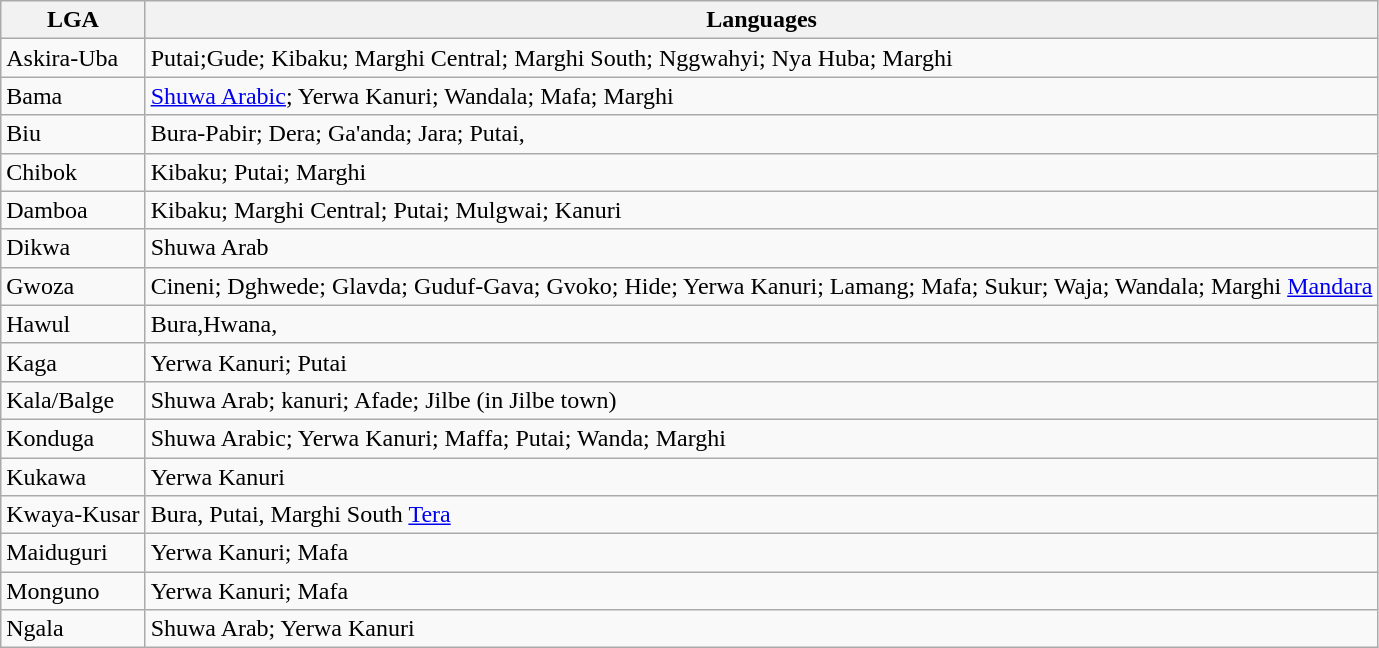<table class="wikitable">
<tr>
<th>LGA</th>
<th>Languages</th>
</tr>
<tr>
<td>Askira-Uba</td>
<td>Putai;Gude; Kibaku; Marghi Central; Marghi South; Nggwahyi; Nya Huba; Marghi</td>
</tr>
<tr>
<td>Bama</td>
<td><a href='#'>Shuwa Arabic</a>; Yerwa Kanuri; Wandala; Mafa; Marghi</td>
</tr>
<tr>
<td>Biu</td>
<td>Bura-Pabir; Dera; Ga'anda; Jara; Putai,</td>
</tr>
<tr>
<td>Chibok</td>
<td>Kibaku; Putai; Marghi</td>
</tr>
<tr>
<td>Damboa</td>
<td>Kibaku; Marghi Central; Putai; Mulgwai; Kanuri</td>
</tr>
<tr>
<td>Dikwa</td>
<td>Shuwa Arab</td>
</tr>
<tr>
<td>Gwoza</td>
<td>Cineni; Dghwede; Glavda; Guduf-Gava; Gvoko; Hide; Yerwa Kanuri; Lamang; Mafa; Sukur; Waja; Wandala; Marghi <a href='#'>Mandara</a></td>
</tr>
<tr>
<td>Hawul</td>
<td>Bura,Hwana,</td>
</tr>
<tr>
<td>Kaga</td>
<td>Yerwa Kanuri; Putai</td>
</tr>
<tr>
<td>Kala/Balge</td>
<td>Shuwa Arab; kanuri; Afade; Jilbe (in Jilbe town)</td>
</tr>
<tr>
<td>Konduga</td>
<td>Shuwa Arabic; Yerwa Kanuri; Maffa; Putai; Wanda; Marghi</td>
</tr>
<tr>
<td>Kukawa</td>
<td>Yerwa Kanuri</td>
</tr>
<tr>
<td>Kwaya-Kusar</td>
<td>Bura, Putai, Marghi South <a href='#'>Tera</a></td>
</tr>
<tr>
<td>Maiduguri</td>
<td>Yerwa Kanuri; Mafa</td>
</tr>
<tr>
<td>Monguno</td>
<td>Yerwa Kanuri; Mafa</td>
</tr>
<tr>
<td>Ngala</td>
<td>Shuwa Arab; Yerwa Kanuri</td>
</tr>
</table>
